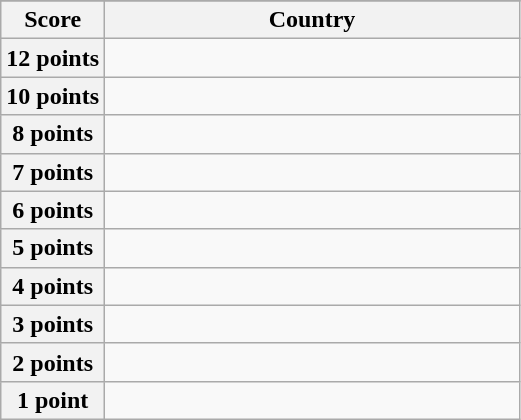<table class="wikitable">
<tr>
</tr>
<tr>
<th scope="col" width="20%">Score</th>
<th scope="col">Country</th>
</tr>
<tr>
<th scope="row">12 points</th>
<td></td>
</tr>
<tr>
<th scope="row">10 points</th>
<td></td>
</tr>
<tr>
<th scope="row">8 points</th>
<td></td>
</tr>
<tr>
<th scope="row">7 points</th>
<td></td>
</tr>
<tr>
<th scope="row">6 points</th>
<td></td>
</tr>
<tr>
<th scope="row">5 points</th>
<td></td>
</tr>
<tr>
<th scope="row">4 points</th>
<td></td>
</tr>
<tr>
<th scope="row">3 points</th>
<td></td>
</tr>
<tr>
<th scope="row">2 points</th>
<td></td>
</tr>
<tr>
<th scope="row">1 point</th>
<td></td>
</tr>
</table>
